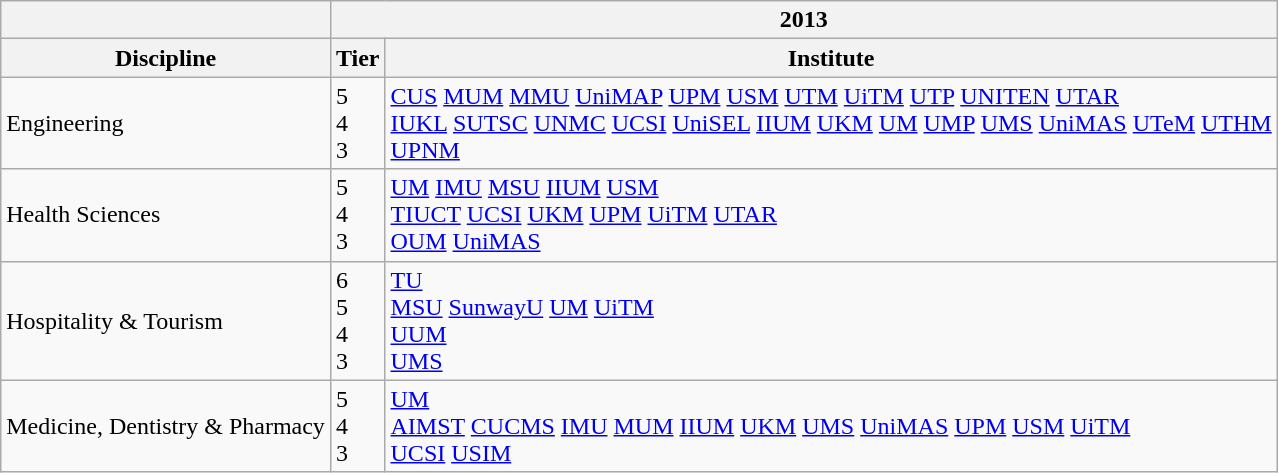<table class="wikitable">
<tr>
<th></th>
<th colspan="2">2013</th>
</tr>
<tr>
<th>Discipline</th>
<th>Tier</th>
<th>Institute</th>
</tr>
<tr>
<td>Engineering</td>
<td> 5<br>4<br>3<br></td>
<td><a href='#'>CUS</a> <a href='#'>MUM</a> <a href='#'>MMU</a> <a href='#'>UniMAP</a> <a href='#'>UPM</a> <a href='#'>USM</a> <a href='#'>UTM</a> <a href='#'>UiTM</a> <a href='#'>UTP</a> <a href='#'>UNITEN</a> <a href='#'>UTAR</a><br><a href='#'>IUKL</a> <a href='#'>SUTSC</a> <a href='#'>UNMC</a> <a href='#'>UCSI</a> <a href='#'>UniSEL</a> <a href='#'>IIUM</a> <a href='#'>UKM</a> <a href='#'>UM</a> <a href='#'>UMP</a> <a href='#'>UMS</a> <a href='#'>UniMAS</a> <a href='#'>UTeM</a> <a href='#'>UTHM</a><br><a href='#'>UPNM</a></td>
</tr>
<tr>
<td>Health Sciences</td>
<td> 5<br>4<br>3<br></td>
<td><a href='#'>UM</a> <a href='#'>IMU</a> <a href='#'>MSU</a> <a href='#'>IIUM</a> <a href='#'>USM</a><br><a href='#'>TIUCT</a> <a href='#'>UCSI</a> <a href='#'>UKM</a> <a href='#'>UPM</a> <a href='#'>UiTM</a> <a href='#'>UTAR</a><br><a href='#'>OUM</a> <a href='#'>UniMAS</a></td>
</tr>
<tr>
<td>Hospitality & Tourism</td>
<td> 6<br>5<br>4<br>3<br></td>
<td><a href='#'>TU</a><br><a href='#'>MSU</a> <a href='#'>SunwayU</a> <a href='#'>UM</a> <a href='#'>UiTM</a><br><a href='#'>UUM</a><br><a href='#'>UMS</a></td>
</tr>
<tr>
<td>Medicine, Dentistry & Pharmacy</td>
<td> 5<br>4<br>3<br></td>
<td><a href='#'>UM</a><br><a href='#'>AIMST</a> <a href='#'>CUCMS</a> <a href='#'>IMU</a> <a href='#'>MUM</a> <a href='#'>IIUM</a> <a href='#'>UKM</a> <a href='#'>UMS</a> <a href='#'>UniMAS</a> <a href='#'>UPM</a> <a href='#'>USM</a> <a href='#'>UiTM</a><br><a href='#'>UCSI</a> <a href='#'>USIM</a></td>
</tr>
</table>
